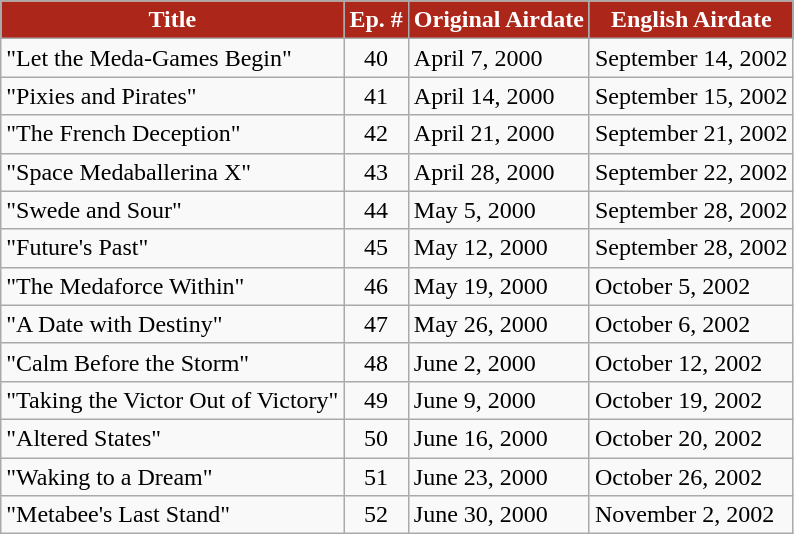<table class="plainrowheaders wikitable sortable">
<tr>
<th style="background:#AC261A; color:#FFF;">Title</th>
<th style="background:#AC261A; color:#FFF;">Ep. #</th>
<th style="background:#AC261A; color:#FFF;">Original Airdate</th>
<th style="background:#AC261A; color:#FFF;">English Airdate</th>
</tr>
<tr>
<td>"Let the Meda-Games Begin"</td>
<td align="center">40</td>
<td>April 7, 2000</td>
<td>September 14, 2002</td>
</tr>
<tr>
<td>"Pixies and Pirates"</td>
<td align="center">41</td>
<td>April 14, 2000</td>
<td>September 15, 2002</td>
</tr>
<tr>
<td>"The French Deception"</td>
<td align="center">42</td>
<td>April 21, 2000</td>
<td>September 21, 2002</td>
</tr>
<tr>
<td>"Space Medaballerina X"</td>
<td align="center">43</td>
<td>April 28, 2000</td>
<td>September 22, 2002</td>
</tr>
<tr>
<td>"Swede and Sour"</td>
<td align="center">44</td>
<td>May 5, 2000</td>
<td>September 28, 2002</td>
</tr>
<tr>
<td>"Future's Past"</td>
<td align="center">45</td>
<td>May 12, 2000</td>
<td>September 28, 2002</td>
</tr>
<tr>
<td>"The Medaforce Within"</td>
<td align="center">46</td>
<td>May 19, 2000</td>
<td>October 5, 2002</td>
</tr>
<tr>
<td>"A Date with Destiny"</td>
<td align="center">47</td>
<td>May 26, 2000</td>
<td>October 6, 2002</td>
</tr>
<tr>
<td>"Calm Before the Storm"</td>
<td align="center">48</td>
<td>June 2, 2000</td>
<td>October 12, 2002</td>
</tr>
<tr>
<td>"Taking the Victor Out of Victory"</td>
<td align="center">49</td>
<td>June 9, 2000</td>
<td>October 19, 2002</td>
</tr>
<tr>
<td>"Altered States"</td>
<td align="center">50</td>
<td>June 16, 2000</td>
<td>October 20, 2002</td>
</tr>
<tr>
<td>"Waking to a Dream"</td>
<td align="center">51</td>
<td>June 23, 2000</td>
<td>October 26, 2002</td>
</tr>
<tr>
<td>"Metabee's Last Stand"</td>
<td align="center">52</td>
<td>June 30, 2000</td>
<td>November 2, 2002</td>
</tr>
</table>
